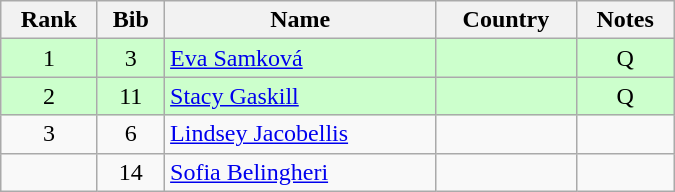<table class="wikitable" style="text-align:center; width:450px">
<tr>
<th>Rank</th>
<th>Bib</th>
<th>Name</th>
<th>Country</th>
<th>Notes</th>
</tr>
<tr bgcolor=ccffcc>
<td>1</td>
<td>3</td>
<td align=left><a href='#'>Eva Samková</a></td>
<td align=left></td>
<td>Q</td>
</tr>
<tr bgcolor=ccffcc>
<td>2</td>
<td>11</td>
<td align=left><a href='#'>Stacy Gaskill</a></td>
<td align=left></td>
<td>Q</td>
</tr>
<tr>
<td>3</td>
<td>6</td>
<td align=left><a href='#'>Lindsey Jacobellis</a></td>
<td align=left></td>
<td></td>
</tr>
<tr>
<td></td>
<td>14</td>
<td align=left><a href='#'>Sofia Belingheri</a></td>
<td align=left></td>
<td></td>
</tr>
</table>
